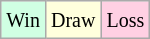<table class="wikitable">
<tr>
<td style="background:#d0ffe3;"><small>Win</small></td>
<td style="background:#ffd;"><small>Draw</small></td>
<td style="background:#ffd0e3;"><small>Loss</small></td>
</tr>
</table>
